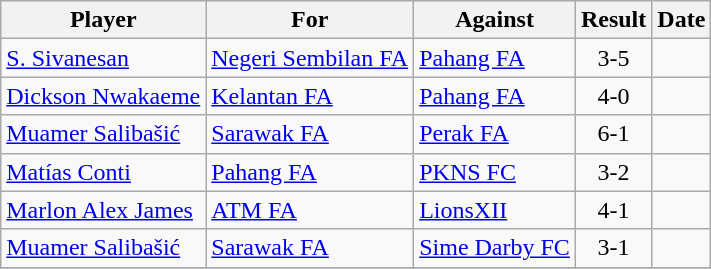<table class="wikitable sortable">
<tr>
<th>Player</th>
<th>For</th>
<th>Against</th>
<th align="center">Result</th>
<th>Date</th>
</tr>
<tr>
<td> <a href='#'>S. Sivanesan</a></td>
<td><a href='#'>Negeri Sembilan FA</a></td>
<td><a href='#'>Pahang FA</a></td>
<td align="center">3-5</td>
<td></td>
</tr>
<tr>
<td> <a href='#'>Dickson Nwakaeme</a></td>
<td><a href='#'>Kelantan FA</a></td>
<td><a href='#'>Pahang FA</a></td>
<td align="center">4-0</td>
<td></td>
</tr>
<tr>
<td> <a href='#'>Muamer Salibašić</a></td>
<td><a href='#'>Sarawak FA</a></td>
<td><a href='#'>Perak FA</a></td>
<td align="center">6-1</td>
<td></td>
</tr>
<tr>
<td> <a href='#'>Matías Conti</a></td>
<td><a href='#'>Pahang FA</a></td>
<td><a href='#'>PKNS FC</a></td>
<td align="center">3-2</td>
<td></td>
</tr>
<tr>
<td> <a href='#'>Marlon Alex James</a></td>
<td><a href='#'>ATM FA</a></td>
<td><a href='#'>LionsXII</a></td>
<td align="center">4-1</td>
<td></td>
</tr>
<tr>
<td> <a href='#'>Muamer Salibašić</a></td>
<td><a href='#'>Sarawak FA</a></td>
<td><a href='#'>Sime Darby FC</a></td>
<td align="center">3-1</td>
<td></td>
</tr>
<tr>
</tr>
</table>
